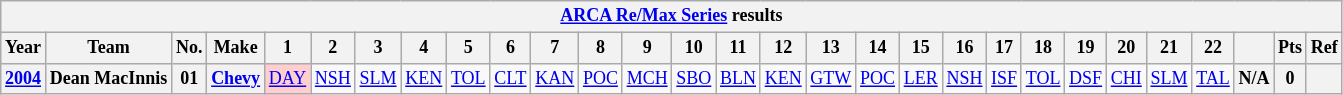<table class="wikitable" style="text-align:center; font-size:75%">
<tr>
<th colspan="34"><a href='#'>ARCA Re/Max Series</a> results</th>
</tr>
<tr>
<th>Year</th>
<th>Team</th>
<th>No.</th>
<th>Make</th>
<th>1</th>
<th>2</th>
<th>3</th>
<th>4</th>
<th>5</th>
<th>6</th>
<th>7</th>
<th>8</th>
<th>9</th>
<th>10</th>
<th>11</th>
<th>12</th>
<th>13</th>
<th>14</th>
<th>15</th>
<th>16</th>
<th>17</th>
<th>18</th>
<th>19</th>
<th>20</th>
<th>21</th>
<th>22</th>
<th></th>
<th>Pts</th>
<th>Ref</th>
</tr>
<tr>
<th><a href='#'>2004</a></th>
<th>Dean MacInnis</th>
<th>01</th>
<th><a href='#'>Chevy</a></th>
<td style="background:#FFCFCF;"><a href='#'>DAY</a><br></td>
<td><a href='#'>NSH</a></td>
<td><a href='#'>SLM</a></td>
<td><a href='#'>KEN</a></td>
<td><a href='#'>TOL</a></td>
<td><a href='#'>CLT</a></td>
<td><a href='#'>KAN</a></td>
<td><a href='#'>POC</a></td>
<td><a href='#'>MCH</a></td>
<td><a href='#'>SBO</a></td>
<td><a href='#'>BLN</a></td>
<td><a href='#'>KEN</a></td>
<td><a href='#'>GTW</a></td>
<td><a href='#'>POC</a></td>
<td><a href='#'>LER</a></td>
<td><a href='#'>NSH</a></td>
<td><a href='#'>ISF</a></td>
<td><a href='#'>TOL</a></td>
<td><a href='#'>DSF</a></td>
<td><a href='#'>CHI</a></td>
<td><a href='#'>SLM</a></td>
<td><a href='#'>TAL</a></td>
<th>N/A</th>
<th>0</th>
<th></th>
</tr>
</table>
